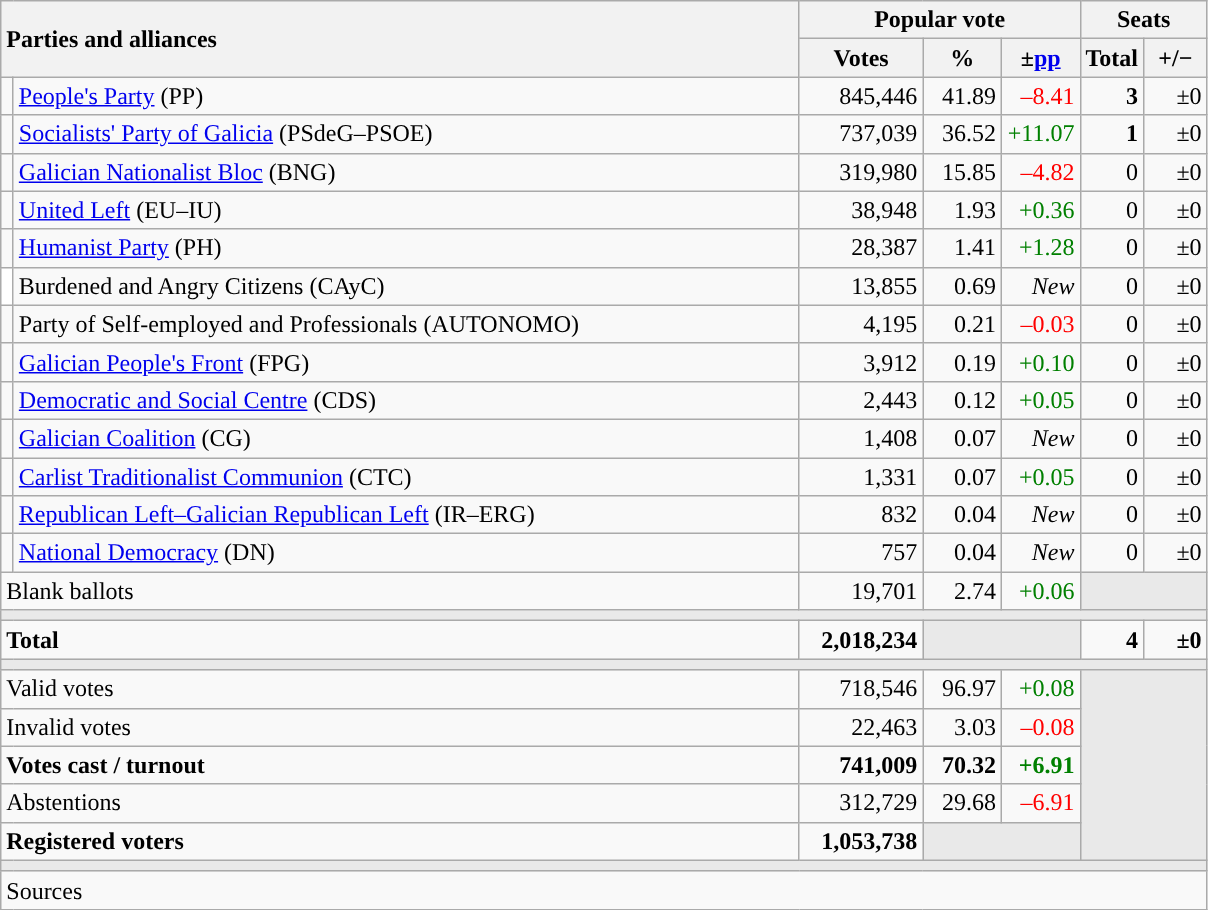<table class="wikitable" style="text-align:right;">
<tr>
<th style="text-align:left;" rowspan="2" colspan="2" width="525">Parties and alliances</th>
<th colspan="3">Popular vote</th>
<th colspan="2">Seats</th>
</tr>
<tr>
<th width="75">Votes</th>
<th width="45">%</th>
<th width="45">±<a href='#'>pp</a></th>
<th width="35">Total</th>
<th width="35">+/−</th>
</tr>
<tr>
<td width="1" style="color:inherit;background:"></td>
<td align="left"><a href='#'>People's Party</a> (PP)</td>
<td>845,446</td>
<td>41.89</td>
<td style="color:red;">–8.41</td>
<td><strong>3</strong></td>
<td>±0</td>
</tr>
<tr>
<td style="color:inherit;background:"></td>
<td align="left"><a href='#'>Socialists' Party of Galicia</a> (PSdeG–PSOE)</td>
<td>737,039</td>
<td>36.52</td>
<td style="color:green;">+11.07</td>
<td><strong>1</strong></td>
<td>±0</td>
</tr>
<tr>
<td style="color:inherit;background:"></td>
<td align="left"><a href='#'>Galician Nationalist Bloc</a> (BNG)</td>
<td>319,980</td>
<td>15.85</td>
<td style="color:red;">–4.82</td>
<td>0</td>
<td>±0</td>
</tr>
<tr>
<td style="color:inherit;background:"></td>
<td align="left"><a href='#'>United Left</a> (EU–IU)</td>
<td>38,948</td>
<td>1.93</td>
<td style="color:green;">+0.36</td>
<td>0</td>
<td>±0</td>
</tr>
<tr>
<td style="color:inherit;background:"></td>
<td align="left"><a href='#'>Humanist Party</a> (PH)</td>
<td>28,387</td>
<td>1.41</td>
<td style="color:green;">+1.28</td>
<td>0</td>
<td>±0</td>
</tr>
<tr>
<td bgcolor="white"></td>
<td align="left">Burdened and Angry Citizens (CAyC)</td>
<td>13,855</td>
<td>0.69</td>
<td><em>New</em></td>
<td>0</td>
<td>±0</td>
</tr>
<tr>
<td style="color:inherit;background:"></td>
<td align="left">Party of Self-employed and Professionals (AUTONOMO)</td>
<td>4,195</td>
<td>0.21</td>
<td style="color:red;">–0.03</td>
<td>0</td>
<td>±0</td>
</tr>
<tr>
<td style="color:inherit;background:"></td>
<td align="left"><a href='#'>Galician People's Front</a> (FPG)</td>
<td>3,912</td>
<td>0.19</td>
<td style="color:green;">+0.10</td>
<td>0</td>
<td>±0</td>
</tr>
<tr>
<td style="color:inherit;background:"></td>
<td align="left"><a href='#'>Democratic and Social Centre</a> (CDS)</td>
<td>2,443</td>
<td>0.12</td>
<td style="color:green;">+0.05</td>
<td>0</td>
<td>±0</td>
</tr>
<tr>
<td style="color:inherit;background:"></td>
<td align="left"><a href='#'>Galician Coalition</a> (CG)</td>
<td>1,408</td>
<td>0.07</td>
<td><em>New</em></td>
<td>0</td>
<td>±0</td>
</tr>
<tr>
<td style="color:inherit;background:"></td>
<td align="left"><a href='#'>Carlist Traditionalist Communion</a> (CTC)</td>
<td>1,331</td>
<td>0.07</td>
<td style="color:green;">+0.05</td>
<td>0</td>
<td>±0</td>
</tr>
<tr>
<td style="color:inherit;background:"></td>
<td align="left"><a href='#'>Republican Left–Galician Republican Left</a> (IR–ERG)</td>
<td>832</td>
<td>0.04</td>
<td><em>New</em></td>
<td>0</td>
<td>±0</td>
</tr>
<tr>
<td style="color:inherit;background:"></td>
<td align="left"><a href='#'>National Democracy</a> (DN)</td>
<td>757</td>
<td>0.04</td>
<td><em>New</em></td>
<td>0</td>
<td>±0</td>
</tr>
<tr>
<td align="left" colspan="2">Blank ballots</td>
<td>19,701</td>
<td>2.74</td>
<td style="color:green;">+0.06</td>
<td bgcolor="#E9E9E9" colspan="2"></td>
</tr>
<tr>
<td colspan="7" bgcolor="#E9E9E9"></td>
</tr>
<tr style="font-weight:bold;">
<td align="left" colspan="2">Total</td>
<td>2,018,234</td>
<td bgcolor="#E9E9E9" colspan="2"></td>
<td>4</td>
<td>±0</td>
</tr>
<tr>
<td colspan="7" bgcolor="#E9E9E9"></td>
</tr>
<tr>
<td align="left" colspan="2">Valid votes</td>
<td>718,546</td>
<td>96.97</td>
<td style="color:green;">+0.08</td>
<td bgcolor="#E9E9E9" colspan="2" rowspan="5"></td>
</tr>
<tr>
<td align="left" colspan="2">Invalid votes</td>
<td>22,463</td>
<td>3.03</td>
<td style="color:red;">–0.08</td>
</tr>
<tr style="font-weight:bold;">
<td align="left" colspan="2">Votes cast / turnout</td>
<td>741,009</td>
<td>70.32</td>
<td style="color:green;">+6.91</td>
</tr>
<tr>
<td align="left" colspan="2">Abstentions</td>
<td>312,729</td>
<td>29.68</td>
<td style="color:red;">–6.91</td>
</tr>
<tr style="font-weight:bold;">
<td align="left" colspan="2">Registered voters</td>
<td>1,053,738</td>
<td bgcolor="#E9E9E9" colspan="2"></td>
</tr>
<tr>
<td colspan="7" bgcolor="#E9E9E9"></td>
</tr>
<tr>
<td align="left" colspan="7">Sources</td>
</tr>
</table>
